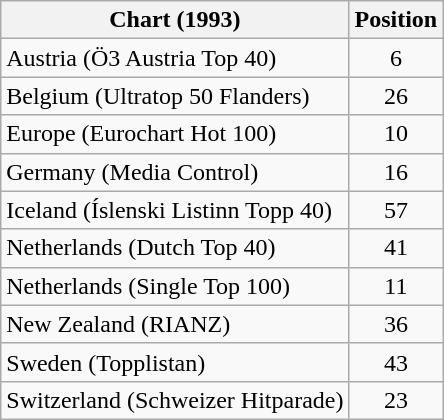<table class="wikitable sortable">
<tr>
<th>Chart (1993)</th>
<th>Position</th>
</tr>
<tr>
<td>Austria (Ö3 Austria Top 40)</td>
<td style="text-align:center;">6</td>
</tr>
<tr>
<td>Belgium (Ultratop 50 Flanders)</td>
<td style="text-align:center;">26</td>
</tr>
<tr>
<td>Europe (Eurochart Hot 100)</td>
<td style="text-align:center;">10</td>
</tr>
<tr>
<td>Germany (Media Control)</td>
<td style="text-align:center;">16</td>
</tr>
<tr>
<td>Iceland (Íslenski Listinn Topp 40)</td>
<td style="text-align:center;">57</td>
</tr>
<tr>
<td>Netherlands (Dutch Top 40)</td>
<td style="text-align:center;">41</td>
</tr>
<tr>
<td>Netherlands (Single Top 100)</td>
<td style="text-align:center;">11</td>
</tr>
<tr>
<td>New Zealand (RIANZ)</td>
<td style="text-align:center;">36</td>
</tr>
<tr>
<td>Sweden (Topplistan)</td>
<td style="text-align:center;">43</td>
</tr>
<tr>
<td>Switzerland (Schweizer Hitparade)</td>
<td style="text-align:center;">23</td>
</tr>
</table>
